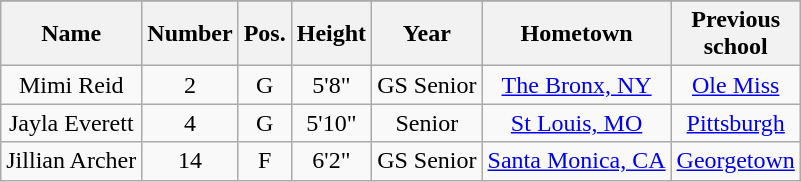<table class="wikitable sortable" style="text-align: center">
<tr align=center>
</tr>
<tr>
<th>Name</th>
<th>Number</th>
<th>Pos.</th>
<th>Height</th>
<th>Year</th>
<th>Hometown</th>
<th class="unsortable">Previous<br>school</th>
</tr>
<tr>
<td>Mimi Reid</td>
<td>2</td>
<td>G</td>
<td>5'8"</td>
<td>GS Senior</td>
<td><a href='#'>The Bronx, NY</a></td>
<td><a href='#'>Ole Miss</a></td>
</tr>
<tr>
<td>Jayla Everett</td>
<td>4</td>
<td>G</td>
<td>5'10"</td>
<td>Senior</td>
<td><a href='#'>St Louis, MO</a></td>
<td><a href='#'>Pittsburgh</a></td>
</tr>
<tr>
<td>Jillian Archer</td>
<td>14</td>
<td>F</td>
<td>6'2"</td>
<td>GS Senior</td>
<td><a href='#'>Santa Monica, CA</a></td>
<td><a href='#'>Georgetown</a></td>
</tr>
</table>
